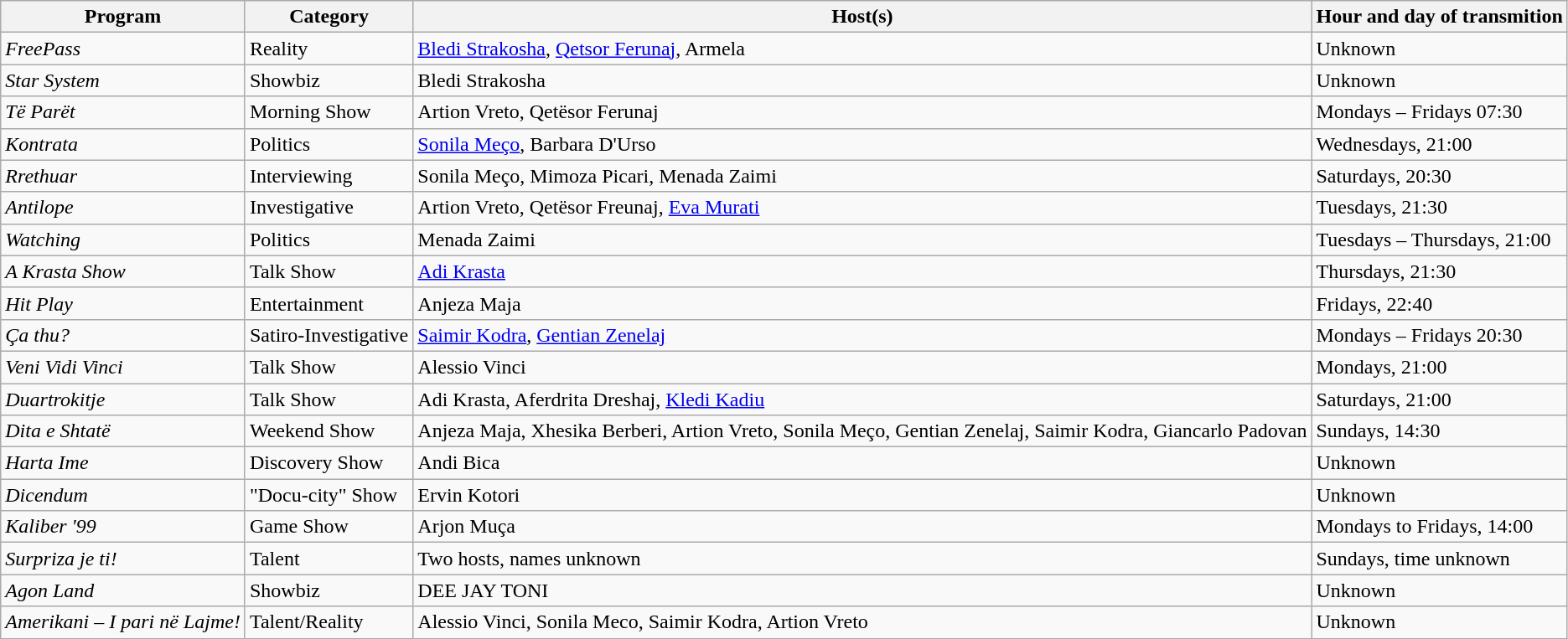<table class="wikitable">
<tr>
<th>Program</th>
<th>Category</th>
<th>Host(s)</th>
<th>Hour and day of transmition</th>
</tr>
<tr>
<td><em>FreePass</em></td>
<td>Reality</td>
<td><a href='#'>Bledi Strakosha</a>, <a href='#'>Qetsor Ferunaj</a>, Armela</td>
<td>Unknown</td>
</tr>
<tr>
<td><em>Star System</em></td>
<td>Showbiz</td>
<td>Bledi Strakosha</td>
<td>Unknown</td>
</tr>
<tr>
<td><em>Të Parët</em></td>
<td>Morning Show</td>
<td>Artion Vreto, Qetësor Ferunaj</td>
<td>Mondays – Fridays 07:30</td>
</tr>
<tr>
<td><em>Kontrata</em></td>
<td>Politics</td>
<td><a href='#'>Sonila Meço</a>, Barbara D'Urso</td>
<td>Wednesdays, 21:00</td>
</tr>
<tr>
<td><em>Rrethuar</em></td>
<td>Interviewing</td>
<td>Sonila Meço, Mimoza Picari, Menada Zaimi</td>
<td>Saturdays, 20:30</td>
</tr>
<tr>
<td><em>Antilope</em></td>
<td>Investigative</td>
<td>Artion Vreto, Qetësor Freunaj, <a href='#'>Eva Murati</a></td>
<td>Tuesdays, 21:30</td>
</tr>
<tr>
<td><em>Watching</em></td>
<td>Politics</td>
<td>Menada Zaimi</td>
<td>Tuesdays – Thursdays, 21:00</td>
</tr>
<tr>
<td><em>A Krasta Show</em></td>
<td>Talk Show</td>
<td><a href='#'>Adi Krasta</a></td>
<td>Thursdays, 21:30</td>
</tr>
<tr>
<td><em>Hit Play</em></td>
<td>Entertainment</td>
<td>Anjeza Maja</td>
<td>Fridays, 22:40</td>
</tr>
<tr>
<td><em>Ça thu?</em></td>
<td>Satiro-Investigative</td>
<td><a href='#'>Saimir Kodra</a>, <a href='#'>Gentian Zenelaj</a></td>
<td>Mondays – Fridays 20:30</td>
</tr>
<tr>
<td><em>Veni Vidi Vinci</em></td>
<td>Talk Show</td>
<td>Alessio Vinci</td>
<td>Mondays, 21:00</td>
</tr>
<tr>
<td><em>Duartrokitje</em></td>
<td>Talk Show</td>
<td>Adi Krasta, Aferdrita Dreshaj, <a href='#'>Kledi Kadiu</a></td>
<td>Saturdays, 21:00</td>
</tr>
<tr>
<td><em>Dita e Shtatë</em></td>
<td>Weekend Show</td>
<td>Anjeza Maja, Xhesika Berberi, Artion Vreto, Sonila Meço, Gentian Zenelaj, Saimir Kodra, Giancarlo Padovan</td>
<td>Sundays, 14:30</td>
</tr>
<tr>
<td><em>Harta Ime</em></td>
<td>Discovery Show</td>
<td>Andi Bica</td>
<td>Unknown</td>
</tr>
<tr>
<td><em>Dicendum</em></td>
<td>"Docu-city" Show</td>
<td>Ervin Kotori</td>
<td>Unknown</td>
</tr>
<tr>
<td><em>Kaliber '99</em></td>
<td>Game Show</td>
<td>Arjon Muça</td>
<td>Mondays to Fridays, 14:00</td>
</tr>
<tr>
<td><em>Surpriza je ti!</em></td>
<td>Talent</td>
<td>Two hosts, names unknown</td>
<td>Sundays, time unknown</td>
</tr>
<tr>
<td><em>Agon Land</em></td>
<td>Showbiz</td>
<td>DEE JAY TONI</td>
<td>Unknown</td>
</tr>
<tr>
<td><em>Amerikani – I pari në Lajme!</em></td>
<td>Talent/Reality</td>
<td>Alessio Vinci, Sonila Meco, Saimir Kodra, Artion Vreto</td>
<td>Unknown</td>
</tr>
</table>
